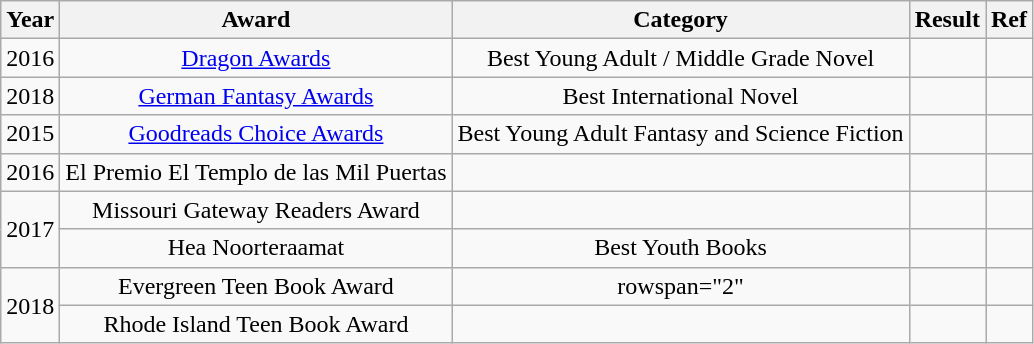<table class="wikitable sortable" style="text-align:center;">
<tr>
<th>Year</th>
<th>Award</th>
<th>Category</th>
<th>Result</th>
<th>Ref</th>
</tr>
<tr>
<td>2016</td>
<td><a href='#'>Dragon Awards</a></td>
<td>Best Young Adult / Middle Grade Novel</td>
<td></td>
<td></td>
</tr>
<tr>
<td>2018</td>
<td><a href='#'>German Fantasy Awards</a></td>
<td>Best International Novel</td>
<td></td>
<td></td>
</tr>
<tr>
<td>2015</td>
<td><a href='#'>Goodreads Choice Awards</a></td>
<td>Best Young Adult Fantasy and Science Fiction</td>
<td></td>
<td></td>
</tr>
<tr>
<td>2016</td>
<td>El Premio El Templo de las Mil Puertas</td>
<td></td>
<td></td>
<td></td>
</tr>
<tr>
<td rowspan="2">2017</td>
<td>Missouri Gateway Readers Award</td>
<td></td>
<td></td>
<td></td>
</tr>
<tr>
<td>Hea Noorteraamat</td>
<td>Best Youth Books</td>
<td></td>
<td></td>
</tr>
<tr>
<td rowspan="2">2018</td>
<td>Evergreen Teen Book Award</td>
<td>rowspan="2"  </td>
<td></td>
<td></td>
</tr>
<tr>
<td>Rhode Island Teen Book Award</td>
<td></td>
<td></td>
</tr>
</table>
